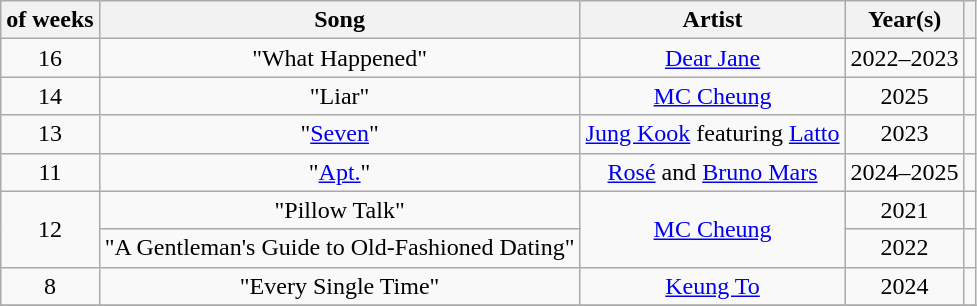<table class="wikitable" style="text-align: center;">
<tr>
<th> of weeks</th>
<th>Song</th>
<th>Artist</th>
<th>Year(s)</th>
<th></th>
</tr>
<tr>
<td>16</td>
<td>"What Happened"</td>
<td><a href='#'>Dear Jane</a></td>
<td>2022–2023</td>
<td></td>
</tr>
<tr>
<td>14</td>
<td>"Liar"</td>
<td><a href='#'>MC Cheung</a></td>
<td>2025</td>
<td></td>
</tr>
<tr>
<td>13</td>
<td>"<a href='#'>Seven</a>"</td>
<td><a href='#'>Jung Kook</a> featuring <a href='#'>Latto</a></td>
<td>2023</td>
<td></td>
</tr>
<tr>
<td>11</td>
<td>"<a href='#'>Apt.</a>"</td>
<td><a href='#'>Rosé</a> and <a href='#'>Bruno Mars</a></td>
<td>2024–2025</td>
<td></td>
</tr>
<tr>
<td rowspan="2">12</td>
<td>"Pillow Talk"</td>
<td rowspan="2"><a href='#'>MC Cheung</a></td>
<td>2021</td>
<td></td>
</tr>
<tr>
<td>"A Gentleman's Guide to Old-Fashioned Dating"</td>
<td>2022</td>
<td></td>
</tr>
<tr>
<td>8</td>
<td>"Every Single Time"</td>
<td><a href='#'>Keung To</a></td>
<td>2024</td>
<td></td>
</tr>
<tr>
</tr>
</table>
